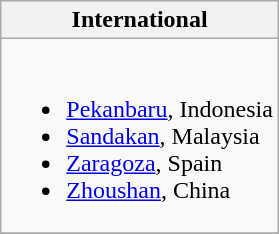<table class="wikitable">
<tr>
<th>International</th>
</tr>
<tr valign="top">
<td style="vertical-align:top; width:110%;"><br><ul><li> <a href='#'>Pekanbaru</a>, Indonesia</li><li> <a href='#'>Sandakan</a>, Malaysia</li><li> <a href='#'>Zaragoza</a>, Spain</li><li> <a href='#'>Zhoushan</a>, China</li></ul></td>
</tr>
<tr>
</tr>
</table>
